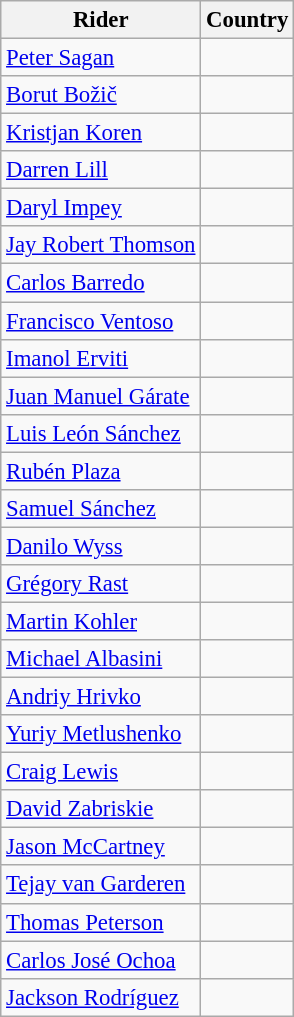<table class="wikitable" style="font-size:95%; text-align:left;">
<tr>
<th>Rider</th>
<th>Country</th>
</tr>
<tr>
<td><a href='#'>Peter Sagan</a></td>
<td></td>
</tr>
<tr>
<td><a href='#'>Borut Božič</a></td>
<td></td>
</tr>
<tr>
<td><a href='#'>Kristjan Koren</a></td>
<td></td>
</tr>
<tr>
<td><a href='#'>Darren Lill</a></td>
<td></td>
</tr>
<tr>
<td><a href='#'>Daryl Impey</a></td>
<td></td>
</tr>
<tr>
<td><a href='#'>Jay Robert Thomson</a></td>
<td></td>
</tr>
<tr>
<td><a href='#'>Carlos Barredo</a></td>
<td></td>
</tr>
<tr>
<td><a href='#'>Francisco Ventoso</a></td>
<td></td>
</tr>
<tr>
<td><a href='#'>Imanol Erviti</a></td>
<td></td>
</tr>
<tr>
<td><a href='#'>Juan Manuel Gárate</a></td>
<td></td>
</tr>
<tr>
<td><a href='#'>Luis León Sánchez</a></td>
<td></td>
</tr>
<tr>
<td><a href='#'>Rubén Plaza</a></td>
<td></td>
</tr>
<tr>
<td><a href='#'>Samuel Sánchez</a></td>
<td></td>
</tr>
<tr>
<td><a href='#'>Danilo Wyss</a></td>
<td></td>
</tr>
<tr>
<td><a href='#'>Grégory Rast</a></td>
<td></td>
</tr>
<tr>
<td><a href='#'>Martin Kohler</a></td>
<td></td>
</tr>
<tr>
<td><a href='#'>Michael Albasini</a></td>
<td></td>
</tr>
<tr>
<td><a href='#'>Andriy Hrivko</a></td>
<td></td>
</tr>
<tr>
<td><a href='#'>Yuriy Metlushenko</a></td>
<td></td>
</tr>
<tr>
<td><a href='#'>Craig Lewis</a></td>
<td></td>
</tr>
<tr>
<td><a href='#'>David Zabriskie</a></td>
<td></td>
</tr>
<tr>
<td><a href='#'>Jason McCartney</a></td>
<td></td>
</tr>
<tr>
<td><a href='#'>Tejay van Garderen</a></td>
<td></td>
</tr>
<tr>
<td><a href='#'>Thomas Peterson</a></td>
<td></td>
</tr>
<tr>
<td><a href='#'>Carlos José Ochoa</a></td>
<td></td>
</tr>
<tr>
<td><a href='#'>Jackson Rodríguez</a></td>
<td></td>
</tr>
</table>
